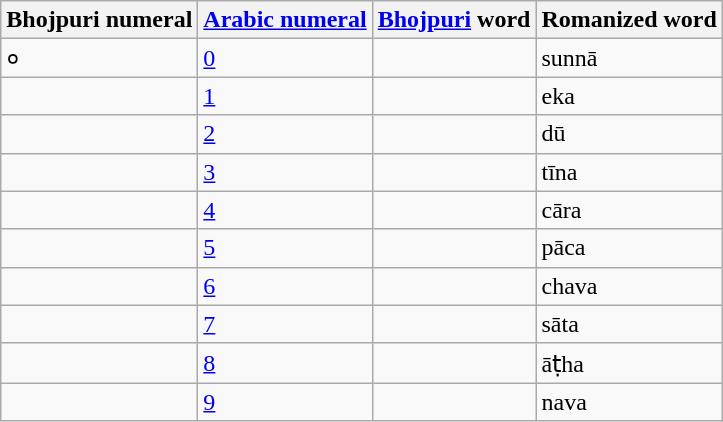<table class="wikitable">
<tr>
<th>Bhojpuri numeral</th>
<th><a href='#'>Arabic numeral</a></th>
<th><a href='#'>Bhojpuri</a> word</th>
<th>Romanized word</th>
</tr>
<tr>
<td>०</td>
<td><a href='#'>0</a></td>
<td></td>
<td>sunnā</td>
</tr>
<tr>
<td></td>
<td><a href='#'>1</a></td>
<td></td>
<td>eka</td>
</tr>
<tr>
<td></td>
<td><a href='#'>2</a></td>
<td></td>
<td>dū</td>
</tr>
<tr>
<td></td>
<td><a href='#'>3</a></td>
<td></td>
<td>tīna</td>
</tr>
<tr>
<td></td>
<td><a href='#'>4</a></td>
<td></td>
<td>cāra</td>
</tr>
<tr>
<td></td>
<td><a href='#'>5</a></td>
<td></td>
<td>pāca</td>
</tr>
<tr>
<td></td>
<td><a href='#'>6</a></td>
<td></td>
<td>chava</td>
</tr>
<tr>
<td></td>
<td><a href='#'>7</a></td>
<td></td>
<td>sāta</td>
</tr>
<tr>
<td></td>
<td><a href='#'>8</a></td>
<td></td>
<td>āṭha</td>
</tr>
<tr>
<td></td>
<td><a href='#'>9</a></td>
<td></td>
<td>nava</td>
</tr>
</table>
